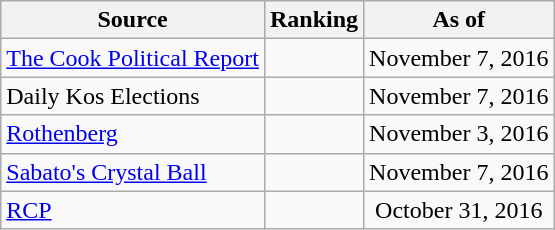<table class="wikitable" style="text-align:center">
<tr>
<th>Source</th>
<th>Ranking</th>
<th>As of</th>
</tr>
<tr>
<td align=left><a href='#'>The Cook Political Report</a></td>
<td></td>
<td>November 7, 2016</td>
</tr>
<tr>
<td align=left>Daily Kos Elections</td>
<td></td>
<td>November 7, 2016</td>
</tr>
<tr>
<td align=left><a href='#'>Rothenberg</a></td>
<td></td>
<td>November 3, 2016</td>
</tr>
<tr>
<td align=left><a href='#'>Sabato's Crystal Ball</a></td>
<td></td>
<td>November 7, 2016</td>
</tr>
<tr>
<td align="left"><a href='#'>RCP</a></td>
<td></td>
<td>October 31, 2016</td>
</tr>
</table>
